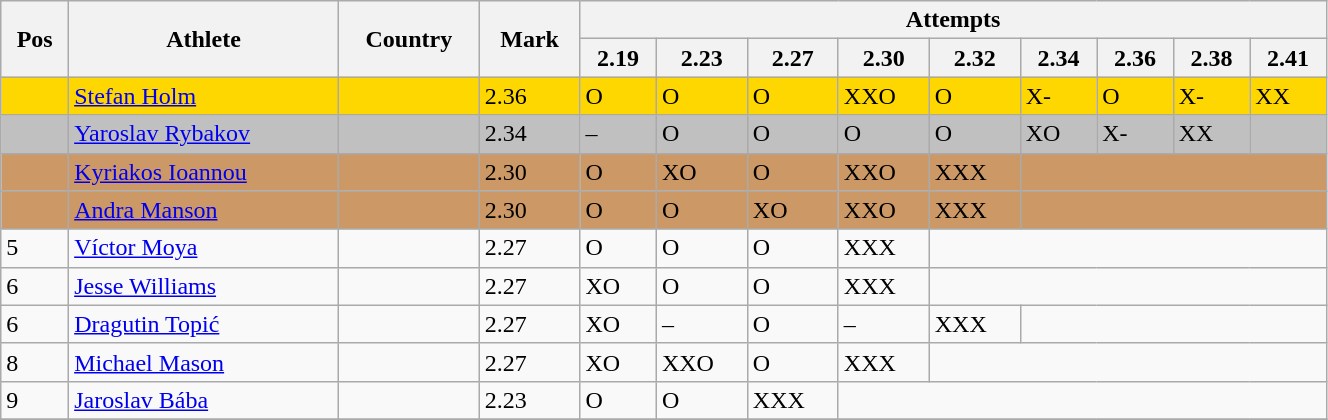<table class="wikitable" width=70%>
<tr>
<th rowspan=2>Pos</th>
<th rowspan=2>Athlete</th>
<th rowspan=2>Country</th>
<th rowspan=2>Mark</th>
<th colspan=9>Attempts</th>
</tr>
<tr>
<th>2.19</th>
<th>2.23</th>
<th>2.27</th>
<th>2.30</th>
<th>2.32</th>
<th>2.34</th>
<th>2.36</th>
<th>2.38</th>
<th>2.41</th>
</tr>
<tr bgcolor=gold>
<td></td>
<td><a href='#'>Stefan Holm</a></td>
<td></td>
<td>2.36</td>
<td>O</td>
<td>O</td>
<td>O</td>
<td>XXO</td>
<td>O</td>
<td>X-</td>
<td>O</td>
<td>X-</td>
<td>XX</td>
</tr>
<tr bgcolor=silver>
<td></td>
<td><a href='#'>Yaroslav Rybakov</a></td>
<td></td>
<td>2.34</td>
<td>–</td>
<td>O</td>
<td>O</td>
<td>O</td>
<td>O</td>
<td>XO</td>
<td>X-</td>
<td>XX</td>
<td></td>
</tr>
<tr bgcolor=cc9966>
<td></td>
<td><a href='#'>Kyriakos Ioannou</a></td>
<td></td>
<td>2.30</td>
<td>O</td>
<td>XO</td>
<td>O</td>
<td>XXO</td>
<td>XXX</td>
<td colspan=4></td>
</tr>
<tr bgcolor=cc9966>
<td></td>
<td><a href='#'>Andra Manson</a></td>
<td></td>
<td>2.30</td>
<td>O</td>
<td>O</td>
<td>XO</td>
<td>XXO</td>
<td>XXX</td>
<td colspan=4></td>
</tr>
<tr>
<td>5</td>
<td><a href='#'>Víctor Moya</a></td>
<td></td>
<td>2.27</td>
<td>O</td>
<td>O</td>
<td>O</td>
<td>XXX</td>
<td colspan=5></td>
</tr>
<tr>
<td>6</td>
<td><a href='#'>Jesse Williams</a></td>
<td></td>
<td>2.27</td>
<td>XO</td>
<td>O</td>
<td>O</td>
<td>XXX</td>
<td colspan=5></td>
</tr>
<tr>
<td>6</td>
<td><a href='#'>Dragutin Topić</a></td>
<td></td>
<td>2.27</td>
<td>XO</td>
<td>–</td>
<td>O</td>
<td>–</td>
<td>XXX</td>
<td colspan=4></td>
</tr>
<tr>
<td>8</td>
<td><a href='#'>Michael Mason</a></td>
<td></td>
<td>2.27</td>
<td>XO</td>
<td>XXO</td>
<td>O</td>
<td>XXX</td>
<td colspan=5></td>
</tr>
<tr>
<td>9</td>
<td><a href='#'>Jaroslav Bába</a></td>
<td></td>
<td>2.23</td>
<td>O</td>
<td>O</td>
<td>XXX</td>
<td colspan=6></td>
</tr>
<tr>
</tr>
</table>
